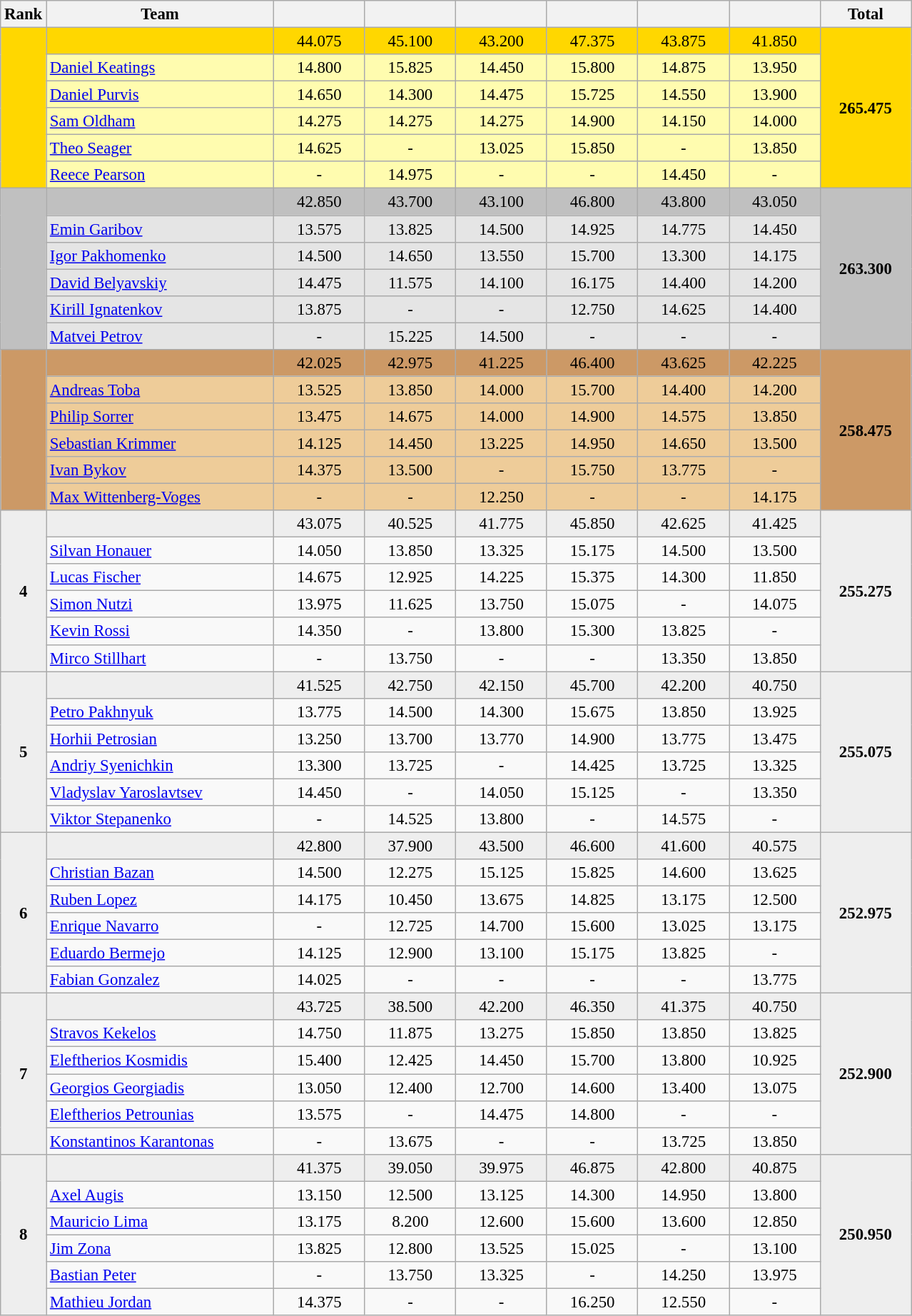<table class="wikitable" style="text-align:center; font-size:95%">
<tr>
<th width="5%">Rank</th>
<th width="25%">Team</th>
<th width="10%"></th>
<th width="10%"></th>
<th width="10%"></th>
<th width="10%"></th>
<th width="10%"></th>
<th width="10%"></th>
<th width="10%">Total</th>
</tr>
<tr bgcolor=gold>
<td rowspan=6></td>
<td align="left"><strong></strong></td>
<td>44.075</td>
<td>45.100</td>
<td>43.200</td>
<td>47.375</td>
<td>43.875</td>
<td>41.850</td>
<td rowspan=6><strong>265.475</strong></td>
</tr>
<tr bgcolor=fffcaf>
<td align="left"><a href='#'>Daniel Keatings</a></td>
<td>14.800</td>
<td>15.825</td>
<td>14.450</td>
<td>15.800</td>
<td>14.875</td>
<td>13.950</td>
</tr>
<tr bgcolor=fffcaf>
<td align="left"><a href='#'>Daniel Purvis</a></td>
<td>14.650</td>
<td>14.300</td>
<td>14.475</td>
<td>15.725</td>
<td>14.550</td>
<td>13.900</td>
</tr>
<tr bgcolor=fffcaf>
<td align="left"><a href='#'>Sam Oldham</a></td>
<td>14.275</td>
<td>14.275</td>
<td>14.275</td>
<td>14.900</td>
<td>14.150</td>
<td>14.000</td>
</tr>
<tr bgcolor=fffcaf>
<td align="left"><a href='#'>Theo Seager</a></td>
<td>14.625</td>
<td>-</td>
<td>13.025</td>
<td>15.850</td>
<td>-</td>
<td>13.850</td>
</tr>
<tr bgcolor=fffcaf>
<td align="left"><a href='#'>Reece Pearson</a></td>
<td>-</td>
<td>14.975</td>
<td>-</td>
<td>-</td>
<td>14.450</td>
<td>-</td>
</tr>
<tr bgcolor=silver>
<td rowspan=6></td>
<td align="left"><strong></strong></td>
<td>42.850</td>
<td>43.700</td>
<td>43.100</td>
<td>46.800</td>
<td>43.800</td>
<td>43.050</td>
<td rowspan=6><strong>263.300</strong></td>
</tr>
<tr bgcolor=e5e5e5>
<td align="left"><a href='#'>Emin Garibov</a></td>
<td>13.575</td>
<td>13.825</td>
<td>14.500</td>
<td>14.925</td>
<td>14.775</td>
<td>14.450</td>
</tr>
<tr bgcolor=e5e5e5>
<td align="left"><a href='#'>Igor Pakhomenko</a></td>
<td>14.500</td>
<td>14.650</td>
<td>13.550</td>
<td>15.700</td>
<td>13.300</td>
<td>14.175</td>
</tr>
<tr bgcolor=e5e5e5>
<td align="left"><a href='#'>David Belyavskiy</a></td>
<td>14.475</td>
<td>11.575</td>
<td>14.100</td>
<td>16.175</td>
<td>14.400</td>
<td>14.200</td>
</tr>
<tr bgcolor=e5e5e5>
<td align="left"><a href='#'>Kirill Ignatenkov</a></td>
<td>13.875</td>
<td>-</td>
<td>-</td>
<td>12.750</td>
<td>14.625</td>
<td>14.400</td>
</tr>
<tr bgcolor=e5e5e5>
<td align="left"><a href='#'>Matvei Petrov</a></td>
<td>-</td>
<td>15.225</td>
<td>14.500</td>
<td>-</td>
<td>-</td>
<td>-</td>
</tr>
<tr bgcolor=cc9966>
<td rowspan=6></td>
<td align="left"><strong></strong></td>
<td>42.025</td>
<td>42.975</td>
<td>41.225</td>
<td>46.400</td>
<td>43.625</td>
<td>42.225</td>
<td rowspan=6><strong>258.475</strong></td>
</tr>
<tr bgcolor=eecc99>
<td align="left"><a href='#'>Andreas Toba</a></td>
<td>13.525</td>
<td>13.850</td>
<td>14.000</td>
<td>15.700</td>
<td>14.400</td>
<td>14.200</td>
</tr>
<tr bgcolor=eecc99>
<td align="left"><a href='#'>Philip Sorrer</a></td>
<td>13.475</td>
<td>14.675</td>
<td>14.000</td>
<td>14.900</td>
<td>14.575</td>
<td>13.850</td>
</tr>
<tr bgcolor=eecc99>
<td align="left"><a href='#'>Sebastian Krimmer</a></td>
<td>14.125</td>
<td>14.450</td>
<td>13.225</td>
<td>14.950</td>
<td>14.650</td>
<td>13.500</td>
</tr>
<tr bgcolor=eecc99>
<td align="left"><a href='#'>Ivan Bykov</a></td>
<td>14.375</td>
<td>13.500</td>
<td>-</td>
<td>15.750</td>
<td>13.775</td>
<td>-</td>
</tr>
<tr bgcolor=eecc99>
<td align="left"><a href='#'>Max Wittenberg-Voges</a></td>
<td>-</td>
<td>-</td>
<td>12.250</td>
<td>-</td>
<td>-</td>
<td>14.175</td>
</tr>
<tr bgcolor=eeeeee>
<td rowspan=6><strong>4</strong></td>
<td align="left"><strong></strong></td>
<td>43.075</td>
<td>40.525</td>
<td>41.775</td>
<td>45.850</td>
<td>42.625</td>
<td>41.425</td>
<td rowspan=6><strong>255.275</strong></td>
</tr>
<tr>
<td align="left"><a href='#'>Silvan Honauer</a></td>
<td>14.050</td>
<td>13.850</td>
<td>13.325</td>
<td>15.175</td>
<td>14.500</td>
<td>13.500</td>
</tr>
<tr>
<td align="left"><a href='#'>Lucas Fischer</a></td>
<td>14.675</td>
<td>12.925</td>
<td>14.225</td>
<td>15.375</td>
<td>14.300</td>
<td>11.850</td>
</tr>
<tr>
<td align="left"><a href='#'>Simon Nutzi</a></td>
<td>13.975</td>
<td>11.625</td>
<td>13.750</td>
<td>15.075</td>
<td>-</td>
<td>14.075</td>
</tr>
<tr>
<td align="left"><a href='#'>Kevin Rossi</a></td>
<td>14.350</td>
<td>-</td>
<td>13.800</td>
<td>15.300</td>
<td>13.825</td>
<td>-</td>
</tr>
<tr>
<td align="left"><a href='#'>Mirco Stillhart</a></td>
<td>-</td>
<td>13.750</td>
<td>-</td>
<td>-</td>
<td>13.350</td>
<td>13.850</td>
</tr>
<tr bgcolor=eeeeee>
<td rowspan=6><strong>5</strong></td>
<td align="left"><strong></strong></td>
<td>41.525</td>
<td>42.750</td>
<td>42.150</td>
<td>45.700</td>
<td>42.200</td>
<td>40.750</td>
<td rowspan=6><strong>255.075</strong></td>
</tr>
<tr>
<td align="left"><a href='#'>Petro Pakhnyuk</a></td>
<td>13.775</td>
<td>14.500</td>
<td>14.300</td>
<td>15.675</td>
<td>13.850</td>
<td>13.925</td>
</tr>
<tr>
<td align="left"><a href='#'>Horhii Petrosian</a></td>
<td>13.250</td>
<td>13.700</td>
<td>13.770</td>
<td>14.900</td>
<td>13.775</td>
<td>13.475</td>
</tr>
<tr>
<td align="left"><a href='#'>Andriy Syenichkin</a></td>
<td>13.300</td>
<td>13.725</td>
<td>-</td>
<td>14.425</td>
<td>13.725</td>
<td>13.325</td>
</tr>
<tr>
<td align="left"><a href='#'>Vladyslav Yaroslavtsev</a></td>
<td>14.450</td>
<td>-</td>
<td>14.050</td>
<td>15.125</td>
<td>-</td>
<td>13.350</td>
</tr>
<tr>
<td align="left"><a href='#'>Viktor Stepanenko</a></td>
<td>-</td>
<td>14.525</td>
<td>13.800</td>
<td>-</td>
<td>14.575</td>
<td>-</td>
</tr>
<tr bgcolor=eeeeee>
<td rowspan=6><strong>6</strong></td>
<td align="left"><strong></strong></td>
<td>42.800</td>
<td>37.900</td>
<td>43.500</td>
<td>46.600</td>
<td>41.600</td>
<td>40.575</td>
<td rowspan=6><strong>252.975</strong></td>
</tr>
<tr>
<td align="left"><a href='#'>Christian Bazan</a></td>
<td>14.500</td>
<td>12.275</td>
<td>15.125</td>
<td>15.825</td>
<td>14.600</td>
<td>13.625</td>
</tr>
<tr>
<td align="left"><a href='#'>Ruben Lopez</a></td>
<td>14.175</td>
<td>10.450</td>
<td>13.675</td>
<td>14.825</td>
<td>13.175</td>
<td>12.500</td>
</tr>
<tr>
<td align="left"><a href='#'>Enrique Navarro</a></td>
<td>-</td>
<td>12.725</td>
<td>14.700</td>
<td>15.600</td>
<td>13.025</td>
<td>13.175</td>
</tr>
<tr>
<td align="left"><a href='#'>Eduardo Bermejo</a></td>
<td>14.125</td>
<td>12.900</td>
<td>13.100</td>
<td>15.175</td>
<td>13.825</td>
<td>-</td>
</tr>
<tr>
<td align="left"><a href='#'>Fabian Gonzalez</a></td>
<td>14.025</td>
<td>-</td>
<td>-</td>
<td>-</td>
<td>-</td>
<td>13.775</td>
</tr>
<tr bgcolor=eeeeee>
<td rowspan=6><strong>7</strong></td>
<td align="left"><strong></strong></td>
<td>43.725</td>
<td>38.500</td>
<td>42.200</td>
<td>46.350</td>
<td>41.375</td>
<td>40.750</td>
<td rowspan=6><strong>252.900</strong></td>
</tr>
<tr>
<td align="left"><a href='#'>Stravos Kekelos</a></td>
<td>14.750</td>
<td>11.875</td>
<td>13.275</td>
<td>15.850</td>
<td>13.850</td>
<td>13.825</td>
</tr>
<tr>
<td align="left"><a href='#'>Eleftherios Kosmidis</a></td>
<td>15.400</td>
<td>12.425</td>
<td>14.450</td>
<td>15.700</td>
<td>13.800</td>
<td>10.925</td>
</tr>
<tr>
<td align="left"><a href='#'>Georgios Georgiadis</a></td>
<td>13.050</td>
<td>12.400</td>
<td>12.700</td>
<td>14.600</td>
<td>13.400</td>
<td>13.075</td>
</tr>
<tr>
<td align="left"><a href='#'>Eleftherios Petrounias</a></td>
<td>13.575</td>
<td>-</td>
<td>14.475</td>
<td>14.800</td>
<td>-</td>
<td>-</td>
</tr>
<tr>
<td align="left"><a href='#'>Konstantinos Karantonas</a></td>
<td>-</td>
<td>13.675</td>
<td>-</td>
<td>-</td>
<td>13.725</td>
<td>13.850</td>
</tr>
<tr bgcolor=eeeeee>
<td rowspan=6><strong>8</strong></td>
<td align="left"><strong></strong></td>
<td>41.375</td>
<td>39.050</td>
<td>39.975</td>
<td>46.875</td>
<td>42.800</td>
<td>40.875</td>
<td rowspan=6><strong>250.950</strong></td>
</tr>
<tr>
<td align="left"><a href='#'>Axel Augis</a></td>
<td>13.150</td>
<td>12.500</td>
<td>13.125</td>
<td>14.300</td>
<td>14.950</td>
<td>13.800</td>
</tr>
<tr>
<td align="left"><a href='#'>Mauricio Lima</a></td>
<td>13.175</td>
<td>8.200</td>
<td>12.600</td>
<td>15.600</td>
<td>13.600</td>
<td>12.850</td>
</tr>
<tr>
<td align="left"><a href='#'>Jim Zona</a></td>
<td>13.825</td>
<td>12.800</td>
<td>13.525</td>
<td>15.025</td>
<td>-</td>
<td>13.100</td>
</tr>
<tr>
<td align="left"><a href='#'>Bastian Peter</a></td>
<td>-</td>
<td>13.750</td>
<td>13.325</td>
<td>-</td>
<td>14.250</td>
<td>13.975</td>
</tr>
<tr>
<td align="left"><a href='#'>Mathieu Jordan</a></td>
<td>14.375</td>
<td>-</td>
<td>-</td>
<td>16.250</td>
<td>12.550</td>
<td>-</td>
</tr>
</table>
